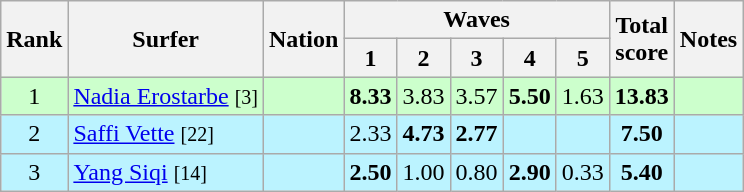<table class="wikitable sortable" style="text-align:center">
<tr>
<th rowspan=2>Rank</th>
<th rowspan=2>Surfer</th>
<th rowspan=2>Nation</th>
<th colspan=5>Waves</th>
<th rowspan=2>Total<br>score</th>
<th rowspan=2>Notes</th>
</tr>
<tr>
<th>1</th>
<th>2</th>
<th>3</th>
<th>4</th>
<th>5</th>
</tr>
<tr bgcolor=ccffcc>
<td>1</td>
<td align=left><a href='#'>Nadia Erostarbe</a> <small>[3]</small></td>
<td align=left></td>
<td><strong>8.33</strong></td>
<td>3.83</td>
<td>3.57</td>
<td><strong>5.50</strong></td>
<td>1.63</td>
<td><strong>13.83</strong></td>
<td></td>
</tr>
<tr bgcolor=bbf3ff>
<td>2</td>
<td align=left><a href='#'>Saffi Vette</a> <small>[22]</small></td>
<td align=left></td>
<td>2.33</td>
<td><strong>4.73</strong></td>
<td><strong>2.77</strong></td>
<td></td>
<td></td>
<td><strong>7.50</strong></td>
<td></td>
</tr>
<tr bgcolor=bbf3ff>
<td>3</td>
<td align=left><a href='#'>Yang Siqi</a> <small>[14]</small></td>
<td align=left></td>
<td><strong>2.50</strong></td>
<td>1.00</td>
<td>0.80</td>
<td><strong>2.90</strong></td>
<td>0.33</td>
<td><strong>5.40</strong></td>
<td></td>
</tr>
</table>
